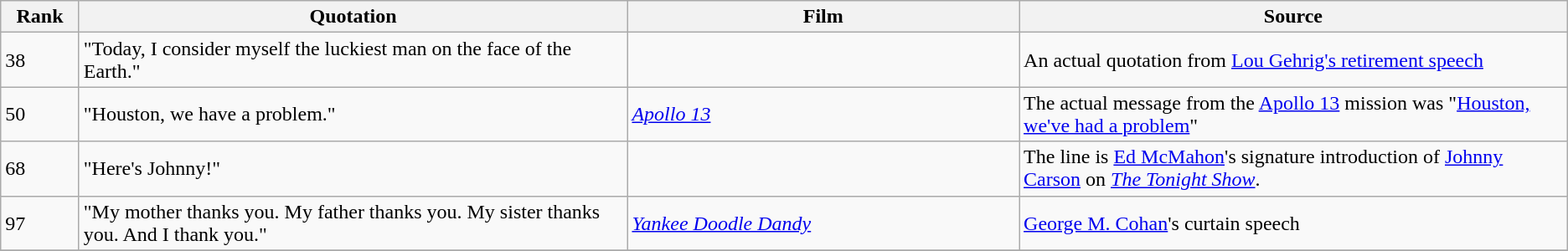<table class="wikitable sortable">
<tr>
<th width="5%">Rank</th>
<th width="35%">Quotation</th>
<th width="25%">Film</th>
<th width="35%">Source</th>
</tr>
<tr>
<td>38</td>
<td>"Today, I consider myself the luckiest man on the face of the Earth."</td>
<td><em></em></td>
<td>An actual quotation from <a href='#'>Lou Gehrig's retirement speech</a></td>
</tr>
<tr>
<td>50</td>
<td>"Houston, we have a problem."</td>
<td><em><a href='#'>Apollo 13</a></em></td>
<td>The actual message from the <a href='#'>Apollo 13</a> mission was "<a href='#'>Houston, we've had a problem</a>"</td>
</tr>
<tr>
<td>68</td>
<td>"Here's Johnny!"</td>
<td><em></em></td>
<td>The line is <a href='#'>Ed McMahon</a>'s signature introduction of <a href='#'>Johnny Carson</a> on <em><a href='#'>The Tonight Show</a></em>.</td>
</tr>
<tr>
<td>97</td>
<td>"My mother thanks you. My father thanks you. My sister thanks you. And I thank you."</td>
<td><em><a href='#'>Yankee Doodle Dandy</a></em></td>
<td><a href='#'>George M. Cohan</a>'s curtain speech</td>
</tr>
<tr>
</tr>
</table>
